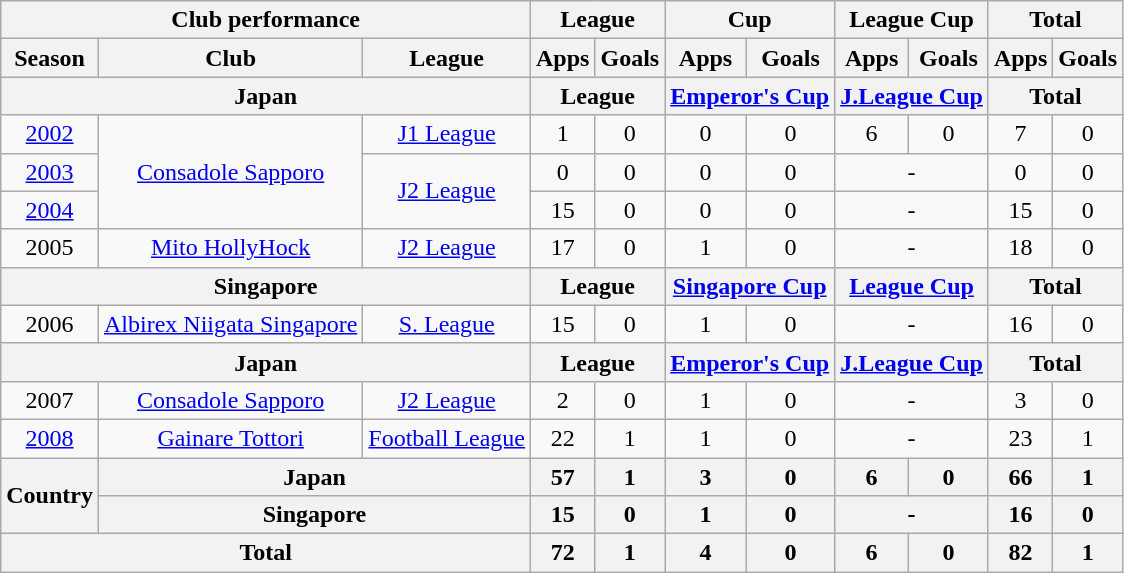<table class="wikitable" style="text-align:center;">
<tr>
<th colspan=3>Club performance</th>
<th colspan=2>League</th>
<th colspan=2>Cup</th>
<th colspan=2>League Cup</th>
<th colspan=2>Total</th>
</tr>
<tr>
<th>Season</th>
<th>Club</th>
<th>League</th>
<th>Apps</th>
<th>Goals</th>
<th>Apps</th>
<th>Goals</th>
<th>Apps</th>
<th>Goals</th>
<th>Apps</th>
<th>Goals</th>
</tr>
<tr>
<th colspan=3>Japan</th>
<th colspan=2>League</th>
<th colspan=2><a href='#'>Emperor's Cup</a></th>
<th colspan=2><a href='#'>J.League Cup</a></th>
<th colspan=2>Total</th>
</tr>
<tr>
<td><a href='#'>2002</a></td>
<td rowspan="3"><a href='#'>Consadole Sapporo</a></td>
<td><a href='#'>J1 League</a></td>
<td>1</td>
<td>0</td>
<td>0</td>
<td>0</td>
<td>6</td>
<td>0</td>
<td>7</td>
<td>0</td>
</tr>
<tr>
<td><a href='#'>2003</a></td>
<td rowspan="2"><a href='#'>J2 League</a></td>
<td>0</td>
<td>0</td>
<td>0</td>
<td>0</td>
<td colspan="2">-</td>
<td>0</td>
<td>0</td>
</tr>
<tr>
<td><a href='#'>2004</a></td>
<td>15</td>
<td>0</td>
<td>0</td>
<td>0</td>
<td colspan="2">-</td>
<td>15</td>
<td>0</td>
</tr>
<tr>
<td>2005</td>
<td><a href='#'>Mito HollyHock</a></td>
<td><a href='#'>J2 League</a></td>
<td>17</td>
<td>0</td>
<td>1</td>
<td>0</td>
<td colspan="2">-</td>
<td>18</td>
<td>0</td>
</tr>
<tr>
<th colspan=3>Singapore</th>
<th colspan=2>League</th>
<th colspan=2><a href='#'>Singapore Cup</a></th>
<th colspan=2><a href='#'>League Cup</a></th>
<th colspan=2>Total</th>
</tr>
<tr>
<td>2006</td>
<td><a href='#'>Albirex Niigata Singapore</a></td>
<td><a href='#'>S. League</a></td>
<td>15</td>
<td>0</td>
<td>1</td>
<td>0</td>
<td colspan="2">-</td>
<td>16</td>
<td>0</td>
</tr>
<tr>
<th colspan=3>Japan</th>
<th colspan=2>League</th>
<th colspan=2><a href='#'>Emperor's Cup</a></th>
<th colspan=2><a href='#'>J.League Cup</a></th>
<th colspan=2>Total</th>
</tr>
<tr>
<td>2007</td>
<td><a href='#'>Consadole Sapporo</a></td>
<td><a href='#'>J2 League</a></td>
<td>2</td>
<td>0</td>
<td>1</td>
<td>0</td>
<td colspan="2">-</td>
<td>3</td>
<td>0</td>
</tr>
<tr>
<td><a href='#'>2008</a></td>
<td><a href='#'>Gainare Tottori</a></td>
<td><a href='#'>Football League</a></td>
<td>22</td>
<td>1</td>
<td>1</td>
<td>0</td>
<td colspan="2">-</td>
<td>23</td>
<td>1</td>
</tr>
<tr>
<th rowspan=2>Country</th>
<th colspan=2>Japan</th>
<th>57</th>
<th>1</th>
<th>3</th>
<th>0</th>
<th>6</th>
<th>0</th>
<th>66</th>
<th>1</th>
</tr>
<tr>
<th colspan=2>Singapore</th>
<th>15</th>
<th>0</th>
<th>1</th>
<th>0</th>
<th colspan="2">-</th>
<th>16</th>
<th>0</th>
</tr>
<tr>
<th colspan=3>Total</th>
<th>72</th>
<th>1</th>
<th>4</th>
<th>0</th>
<th>6</th>
<th>0</th>
<th>82</th>
<th>1</th>
</tr>
</table>
